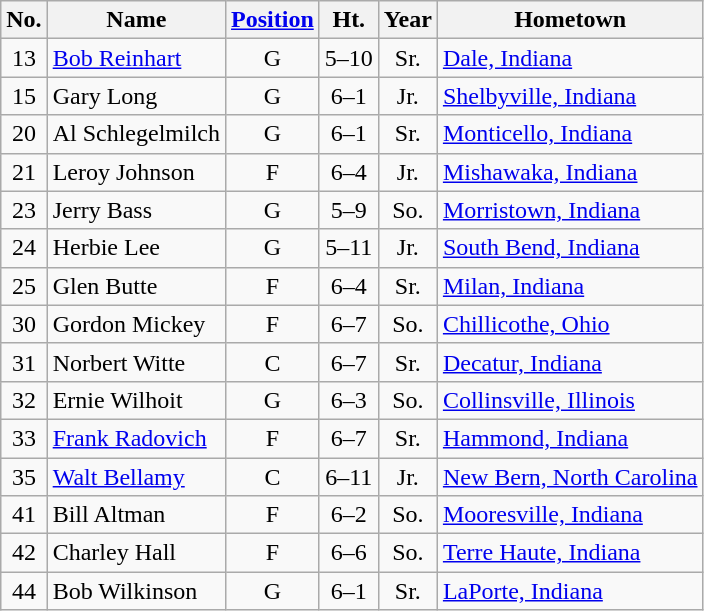<table class="wikitable" style="text-align:center">
<tr>
<th>No.</th>
<th>Name</th>
<th><a href='#'>Position</a></th>
<th>Ht.</th>
<th>Year</th>
<th>Hometown</th>
</tr>
<tr>
<td>13</td>
<td style="text-align:left"><a href='#'>Bob Reinhart</a></td>
<td>G</td>
<td>5–10</td>
<td>Sr.</td>
<td style="text-align:left"><a href='#'>Dale, Indiana</a></td>
</tr>
<tr>
<td>15</td>
<td style="text-align:left">Gary Long</td>
<td>G</td>
<td>6–1</td>
<td>Jr.</td>
<td style="text-align:left"><a href='#'>Shelbyville, Indiana</a></td>
</tr>
<tr>
<td>20</td>
<td style="text-align:left">Al Schlegelmilch</td>
<td>G</td>
<td>6–1</td>
<td>Sr.</td>
<td style="text-align:left"><a href='#'>Monticello, Indiana</a></td>
</tr>
<tr>
<td>21</td>
<td style="text-align:left">Leroy Johnson</td>
<td>F</td>
<td>6–4</td>
<td>Jr.</td>
<td style="text-align:left"><a href='#'>Mishawaka, Indiana</a></td>
</tr>
<tr>
<td>23</td>
<td style="text-align:left">Jerry Bass</td>
<td>G</td>
<td>5–9</td>
<td>So.</td>
<td style="text-align:left"><a href='#'>Morristown, Indiana</a></td>
</tr>
<tr>
<td>24</td>
<td style="text-align:left">Herbie Lee</td>
<td>G</td>
<td>5–11</td>
<td>Jr.</td>
<td style="text-align:left"><a href='#'>South Bend, Indiana</a></td>
</tr>
<tr>
<td>25</td>
<td style="text-align:left">Glen Butte</td>
<td>F</td>
<td>6–4</td>
<td>Sr.</td>
<td style="text-align:left"><a href='#'>Milan, Indiana</a></td>
</tr>
<tr>
<td>30</td>
<td style="text-align:left">Gordon Mickey</td>
<td>F</td>
<td>6–7</td>
<td>So.</td>
<td style="text-align:left"><a href='#'>Chillicothe, Ohio</a></td>
</tr>
<tr>
<td>31</td>
<td style="text-align:left">Norbert Witte</td>
<td>C</td>
<td>6–7</td>
<td>Sr.</td>
<td style="text-align:left"><a href='#'>Decatur, Indiana</a></td>
</tr>
<tr>
<td>32</td>
<td style="text-align:left">Ernie Wilhoit</td>
<td>G</td>
<td>6–3</td>
<td>So.</td>
<td style="text-align:left"><a href='#'>Collinsville, Illinois</a></td>
</tr>
<tr>
<td>33</td>
<td style="text-align:left"><a href='#'>Frank Radovich</a></td>
<td>F</td>
<td>6–7</td>
<td>Sr.</td>
<td style="text-align:left"><a href='#'>Hammond, Indiana</a></td>
</tr>
<tr>
<td>35</td>
<td style="text-align:left"><a href='#'>Walt Bellamy</a></td>
<td>C</td>
<td>6–11</td>
<td>Jr.</td>
<td style="text-align:left"><a href='#'>New Bern, North Carolina</a></td>
</tr>
<tr>
<td>41</td>
<td style="text-align:left">Bill Altman</td>
<td>F</td>
<td>6–2</td>
<td>So.</td>
<td style="text-align:left"><a href='#'>Mooresville, Indiana</a></td>
</tr>
<tr>
<td>42</td>
<td style="text-align:left">Charley Hall</td>
<td>F</td>
<td>6–6</td>
<td>So.</td>
<td style="text-align:left"><a href='#'>Terre Haute, Indiana</a></td>
</tr>
<tr>
<td>44</td>
<td style="text-align:left">Bob Wilkinson</td>
<td>G</td>
<td>6–1</td>
<td>Sr.</td>
<td style="text-align:left"><a href='#'>LaPorte, Indiana</a></td>
</tr>
</table>
